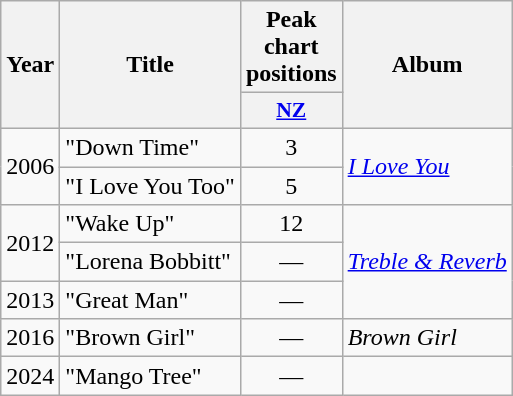<table class="wikitable">
<tr>
<th rowspan="2">Year</th>
<th rowspan="2">Title</th>
<th colspan="1">Peak chart positions</th>
<th rowspan="2">Album</th>
</tr>
<tr>
<th scope="col" style="width:3em;font-size:90%;"><a href='#'>NZ</a><br></th>
</tr>
<tr>
<td rowspan="2">2006</td>
<td>"Down Time"</td>
<td style="text-align:center;">3</td>
<td rowspan="2"><em><a href='#'>I Love You</a></em></td>
</tr>
<tr>
<td>"I Love You Too"</td>
<td style="text-align:center;">5</td>
</tr>
<tr>
<td rowspan="2">2012</td>
<td>"Wake Up"</td>
<td style="text-align:center;">12</td>
<td rowspan="3"><em><a href='#'>Treble & Reverb</a></em></td>
</tr>
<tr>
<td>"Lorena Bobbitt"</td>
<td style="text-align:center;">—</td>
</tr>
<tr>
<td>2013</td>
<td>"Great Man"</td>
<td style="text-align:center;">—</td>
</tr>
<tr>
<td>2016</td>
<td>"Brown Girl"</td>
<td style="text-align:center;">—</td>
<td><em>Brown Girl</em></td>
</tr>
<tr>
<td>2024</td>
<td>"Mango Tree"</td>
<td style="text-align:center;">—</td>
<td></td>
</tr>
</table>
